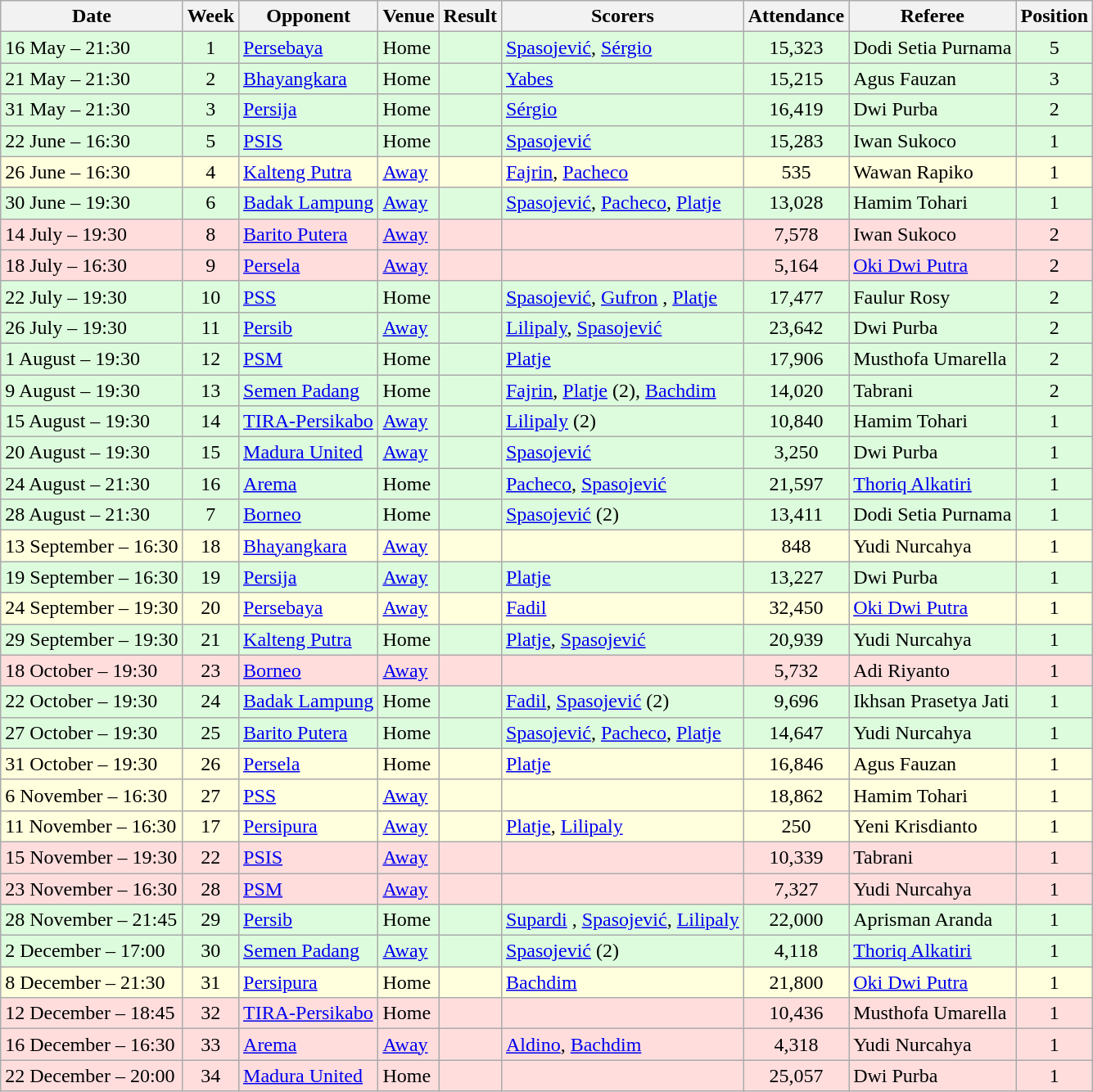<table class="wikitable">
<tr>
<th>Date</th>
<th>Week</th>
<th>Opponent</th>
<th>Venue</th>
<th>Result</th>
<th>Scorers</th>
<th>Attendance</th>
<th>Referee</th>
<th>Position</th>
</tr>
<tr bgcolor = "#DDFCDD">
<td>16 May – 21:30</td>
<td align="center">1</td>
<td><a href='#'>Persebaya</a></td>
<td>Home</td>
<td></td>
<td><a href='#'>Spasojević</a>, <a href='#'>Sérgio</a></td>
<td align="center">15,323</td>
<td>Dodi Setia Purnama</td>
<td align="center">5</td>
</tr>
<tr bgcolor = "#DDFCDD">
<td>21 May – 21:30</td>
<td align="center">2</td>
<td><a href='#'>Bhayangkara</a></td>
<td>Home</td>
<td></td>
<td><a href='#'>Yabes</a></td>
<td align="center">15,215</td>
<td>Agus Fauzan</td>
<td align="center">3</td>
</tr>
<tr bgcolor = "#DDFCDD">
<td>31 May – 21:30</td>
<td align="center">3</td>
<td><a href='#'>Persija</a></td>
<td>Home</td>
<td></td>
<td><a href='#'>Sérgio</a></td>
<td align="center">16,419</td>
<td>Dwi Purba</td>
<td align="center">2</td>
</tr>
<tr bgcolor = "#DDFCDD">
<td>22 June – 16:30</td>
<td align="center">5</td>
<td><a href='#'>PSIS</a></td>
<td>Home</td>
<td></td>
<td><a href='#'>Spasojević</a></td>
<td align="center">15,283</td>
<td>Iwan Sukoco</td>
<td align="center">1</td>
</tr>
<tr bgcolor = "#FFFFDD">
<td>26 June – 16:30</td>
<td align="center">4</td>
<td><a href='#'>Kalteng Putra</a></td>
<td><a href='#'>Away</a></td>
<td></td>
<td><a href='#'>Fajrin</a>, <a href='#'>Pacheco</a></td>
<td align="center">535</td>
<td>Wawan Rapiko</td>
<td align="center">1</td>
</tr>
<tr bgcolor = "#DDFCDD">
<td>30 June – 19:30</td>
<td align="center">6</td>
<td><a href='#'>Badak Lampung</a></td>
<td><a href='#'>Away</a></td>
<td></td>
<td><a href='#'>Spasojević</a>, <a href='#'>Pacheco</a>, <a href='#'>Platje</a></td>
<td align="center">13,028</td>
<td>Hamim Tohari</td>
<td align="center">1</td>
</tr>
<tr bgcolor = "#FFDDDD">
<td>14 July – 19:30</td>
<td align="center">8</td>
<td><a href='#'>Barito Putera</a></td>
<td><a href='#'>Away</a></td>
<td></td>
<td></td>
<td align="center">7,578</td>
<td>Iwan Sukoco</td>
<td align="center">2</td>
</tr>
<tr bgcolor = "#FFDDDD">
<td>18 July – 16:30</td>
<td align="center">9</td>
<td><a href='#'>Persela</a></td>
<td><a href='#'>Away</a></td>
<td></td>
<td></td>
<td align="center">5,164</td>
<td><a href='#'>Oki Dwi Putra</a></td>
<td align="center">2</td>
</tr>
<tr bgcolor = "#DDFCDD">
<td>22 July – 19:30</td>
<td align="center">10</td>
<td><a href='#'>PSS</a></td>
<td>Home</td>
<td></td>
<td><a href='#'>Spasojević</a>, <a href='#'>Gufron</a> , <a href='#'>Platje</a></td>
<td align="center">17,477</td>
<td>Faulur Rosy</td>
<td align="center">2</td>
</tr>
<tr bgcolor = "#DDFCDD">
<td>26 July – 19:30</td>
<td align="center">11</td>
<td><a href='#'>Persib</a></td>
<td><a href='#'>Away</a></td>
<td></td>
<td><a href='#'>Lilipaly</a>, <a href='#'>Spasojević</a></td>
<td align="center">23,642</td>
<td>Dwi Purba</td>
<td align="center">2</td>
</tr>
<tr bgcolor = "#DDFCDD">
<td>1 August – 19:30</td>
<td align="center">12</td>
<td><a href='#'>PSM</a></td>
<td>Home</td>
<td></td>
<td><a href='#'>Platje</a></td>
<td align="center">17,906</td>
<td>Musthofa Umarella</td>
<td align="center">2</td>
</tr>
<tr bgcolor = "#DDFCDD">
<td>9 August – 19:30</td>
<td align="center">13</td>
<td><a href='#'>Semen Padang</a></td>
<td>Home</td>
<td></td>
<td><a href='#'>Fajrin</a>, <a href='#'>Platje</a> (2), <a href='#'>Bachdim</a></td>
<td align="center">14,020</td>
<td>Tabrani</td>
<td align="center">2</td>
</tr>
<tr bgcolor = "#DDFCDD">
<td>15 August – 19:30</td>
<td align="center">14</td>
<td><a href='#'>TIRA-Persikabo</a></td>
<td><a href='#'>Away</a></td>
<td></td>
<td><a href='#'>Lilipaly</a> (2)</td>
<td align="center">10,840</td>
<td>Hamim Tohari</td>
<td align="center">1</td>
</tr>
<tr bgcolor = "#DDFCDD">
<td>20 August – 19:30</td>
<td align="center">15</td>
<td><a href='#'>Madura United</a></td>
<td><a href='#'>Away</a></td>
<td></td>
<td><a href='#'>Spasojević</a></td>
<td align="center">3,250</td>
<td>Dwi Purba</td>
<td align="center">1</td>
</tr>
<tr bgcolor = "#DDFCDD">
<td>24 August – 21:30</td>
<td align="center">16</td>
<td><a href='#'>Arema</a></td>
<td>Home</td>
<td></td>
<td><a href='#'>Pacheco</a>, <a href='#'>Spasojević</a></td>
<td align="center">21,597</td>
<td><a href='#'>Thoriq Alkatiri</a></td>
<td align="center">1</td>
</tr>
<tr bgcolor = "#DDFCDD">
<td>28 August – 21:30</td>
<td align="center">7</td>
<td><a href='#'>Borneo</a></td>
<td>Home</td>
<td></td>
<td><a href='#'>Spasojević</a> (2)</td>
<td align="center">13,411</td>
<td>Dodi Setia Purnama</td>
<td align="center">1</td>
</tr>
<tr bgcolor = "#FFFFDD">
<td>13 September – 16:30</td>
<td align="center">18</td>
<td><a href='#'>Bhayangkara</a></td>
<td><a href='#'>Away</a></td>
<td></td>
<td></td>
<td align="center">848</td>
<td>Yudi Nurcahya</td>
<td align="center">1</td>
</tr>
<tr bgcolor = "#DDFCDD">
<td>19 September – 16:30</td>
<td align="center">19</td>
<td><a href='#'>Persija</a></td>
<td><a href='#'>Away</a></td>
<td></td>
<td><a href='#'>Platje</a></td>
<td align="center">13,227</td>
<td>Dwi Purba</td>
<td align="center">1</td>
</tr>
<tr bgcolor = "#FFFFDD">
<td>24 September – 19:30</td>
<td align="center">20</td>
<td><a href='#'>Persebaya</a></td>
<td><a href='#'>Away</a></td>
<td></td>
<td><a href='#'>Fadil</a></td>
<td align="center">32,450</td>
<td><a href='#'>Oki Dwi Putra</a></td>
<td align="center">1</td>
</tr>
<tr bgcolor = "#DDFCDD">
<td>29 September – 19:30</td>
<td align="center">21</td>
<td><a href='#'>Kalteng Putra</a></td>
<td>Home</td>
<td></td>
<td><a href='#'>Platje</a>, <a href='#'>Spasojević</a></td>
<td align="center">20,939</td>
<td>Yudi Nurcahya</td>
<td align="center">1</td>
</tr>
<tr bgcolor = "#FFDDDD">
<td>18 October – 19:30</td>
<td align="center">23</td>
<td><a href='#'>Borneo</a></td>
<td><a href='#'>Away</a></td>
<td></td>
<td></td>
<td align="center">5,732</td>
<td>Adi Riyanto</td>
<td align="center">1</td>
</tr>
<tr bgcolor = "#DDFCDD">
<td>22 October – 19:30</td>
<td align="center">24</td>
<td><a href='#'>Badak Lampung</a></td>
<td>Home</td>
<td></td>
<td><a href='#'>Fadil</a>, <a href='#'>Spasojević</a> (2)</td>
<td align="center">9,696</td>
<td>Ikhsan Prasetya Jati</td>
<td align="center">1</td>
</tr>
<tr bgcolor = "#DDFCDD">
<td>27 October – 19:30</td>
<td align="center">25</td>
<td><a href='#'>Barito Putera</a></td>
<td>Home</td>
<td></td>
<td><a href='#'>Spasojević</a>, <a href='#'>Pacheco</a>, <a href='#'>Platje</a></td>
<td align="center">14,647</td>
<td>Yudi Nurcahya</td>
<td align="center">1</td>
</tr>
<tr bgcolor = "#FFFFDD">
<td>31 October – 19:30</td>
<td align="center">26</td>
<td><a href='#'>Persela</a></td>
<td>Home</td>
<td></td>
<td><a href='#'>Platje</a></td>
<td align="center">16,846</td>
<td>Agus Fauzan</td>
<td align="center">1</td>
</tr>
<tr bgcolor = "#FFFFDD">
<td>6 November – 16:30</td>
<td align="center">27</td>
<td><a href='#'>PSS</a></td>
<td><a href='#'>Away</a></td>
<td></td>
<td></td>
<td align="center">18,862</td>
<td>Hamim Tohari</td>
<td align="center">1</td>
</tr>
<tr bgcolor = "#FFFFDD">
<td>11 November – 16:30</td>
<td align="center">17</td>
<td><a href='#'>Persipura</a></td>
<td><a href='#'>Away</a></td>
<td></td>
<td><a href='#'>Platje</a>, <a href='#'>Lilipaly</a></td>
<td align="center">250</td>
<td>Yeni Krisdianto</td>
<td align="center">1</td>
</tr>
<tr bgcolor = "#FFDDDD">
<td>15 November – 19:30</td>
<td align="center">22</td>
<td><a href='#'>PSIS</a></td>
<td><a href='#'>Away</a></td>
<td></td>
<td></td>
<td align="center">10,339</td>
<td>Tabrani</td>
<td align="center">1</td>
</tr>
<tr bgcolor = "#FFDDDD">
<td>23 November – 16:30</td>
<td align="center">28</td>
<td><a href='#'>PSM</a></td>
<td><a href='#'>Away</a></td>
<td></td>
<td></td>
<td align="center">7,327</td>
<td>Yudi Nurcahya</td>
<td align="center">1</td>
</tr>
<tr bgcolor = "#DDFCDD">
<td>28 November – 21:45</td>
<td align="center">29</td>
<td><a href='#'>Persib</a></td>
<td>Home</td>
<td></td>
<td><a href='#'>Supardi</a> , <a href='#'>Spasojević</a>, <a href='#'>Lilipaly</a></td>
<td align="center">22,000</td>
<td>Aprisman Aranda</td>
<td align="center">1</td>
</tr>
<tr bgcolor = "#DDFCDD">
<td>2 December – 17:00</td>
<td align="center">30</td>
<td><a href='#'>Semen Padang</a></td>
<td><a href='#'>Away</a></td>
<td></td>
<td><a href='#'>Spasojević</a> (2)</td>
<td align="center">4,118</td>
<td><a href='#'>Thoriq Alkatiri</a></td>
<td align="center">1</td>
</tr>
<tr bgcolor = "#FFFFDD">
<td>8 December – 21:30</td>
<td align="center">31</td>
<td><a href='#'>Persipura</a></td>
<td>Home</td>
<td></td>
<td><a href='#'>Bachdim</a></td>
<td align="center">21,800</td>
<td><a href='#'>Oki Dwi Putra</a></td>
<td align="center">1</td>
</tr>
<tr bgcolor = "#FFDDDD">
<td>12 December – 18:45</td>
<td align="center">32</td>
<td><a href='#'>TIRA-Persikabo</a></td>
<td>Home</td>
<td></td>
<td></td>
<td align="center">10,436</td>
<td>Musthofa Umarella</td>
<td align="center">1</td>
</tr>
<tr bgcolor = "#FFDDDD">
<td>16 December – 16:30</td>
<td align="center">33</td>
<td><a href='#'>Arema</a></td>
<td><a href='#'>Away</a></td>
<td></td>
<td><a href='#'>Aldino</a>, <a href='#'>Bachdim</a></td>
<td align="center">4,318</td>
<td>Yudi Nurcahya</td>
<td align="center">1</td>
</tr>
<tr bgcolor = "#FFDDDD">
<td>22 December – 20:00</td>
<td align="center">34</td>
<td><a href='#'>Madura United</a></td>
<td>Home</td>
<td></td>
<td></td>
<td align="center">25,057</td>
<td>Dwi Purba</td>
<td align="center">1</td>
</tr>
</table>
